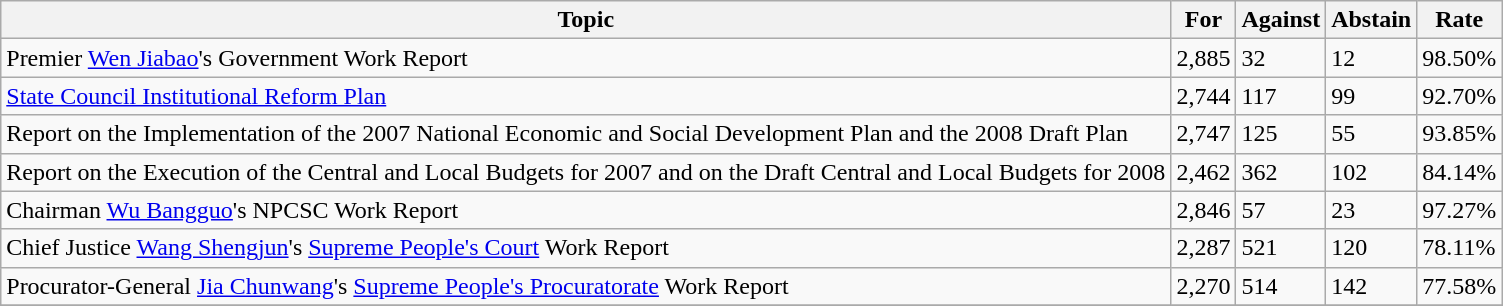<table class="wikitable">
<tr>
<th>Topic</th>
<th>For</th>
<th>Against</th>
<th>Abstain</th>
<th>Rate</th>
</tr>
<tr>
<td>Premier <a href='#'>Wen Jiabao</a>'s Government Work Report</td>
<td>2,885</td>
<td>32</td>
<td>12</td>
<td>98.50%</td>
</tr>
<tr>
<td><a href='#'>State Council Institutional Reform Plan</a></td>
<td>2,744</td>
<td>117</td>
<td>99</td>
<td>92.70%</td>
</tr>
<tr>
<td>Report on the Implementation of the 2007 National Economic and Social Development Plan and the 2008 Draft Plan</td>
<td>2,747</td>
<td>125</td>
<td>55</td>
<td>93.85%</td>
</tr>
<tr>
<td>Report on the Execution of the Central and Local Budgets for 2007 and on the Draft Central and Local Budgets for 2008</td>
<td>2,462</td>
<td>362</td>
<td>102</td>
<td>84.14%</td>
</tr>
<tr>
<td>Chairman <a href='#'>Wu Bangguo</a>'s NPCSC Work Report</td>
<td>2,846</td>
<td>57</td>
<td>23</td>
<td>97.27%</td>
</tr>
<tr>
<td>Chief Justice <a href='#'>Wang Shengjun</a>'s <a href='#'>Supreme People's Court</a> Work Report</td>
<td>2,287</td>
<td>521</td>
<td>120</td>
<td>78.11%</td>
</tr>
<tr>
<td>Procurator-General <a href='#'>Jia Chunwang</a>'s <a href='#'>Supreme People's Procuratorate</a> Work Report</td>
<td>2,270</td>
<td>514</td>
<td>142</td>
<td>77.58%</td>
</tr>
<tr>
</tr>
</table>
